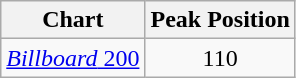<table class="wikitable">
<tr>
<th>Chart</th>
<th>Peak Position</th>
</tr>
<tr>
<td><a href='#'><em>Billboard</em> 200</a></td>
<td align="center">110</td>
</tr>
</table>
